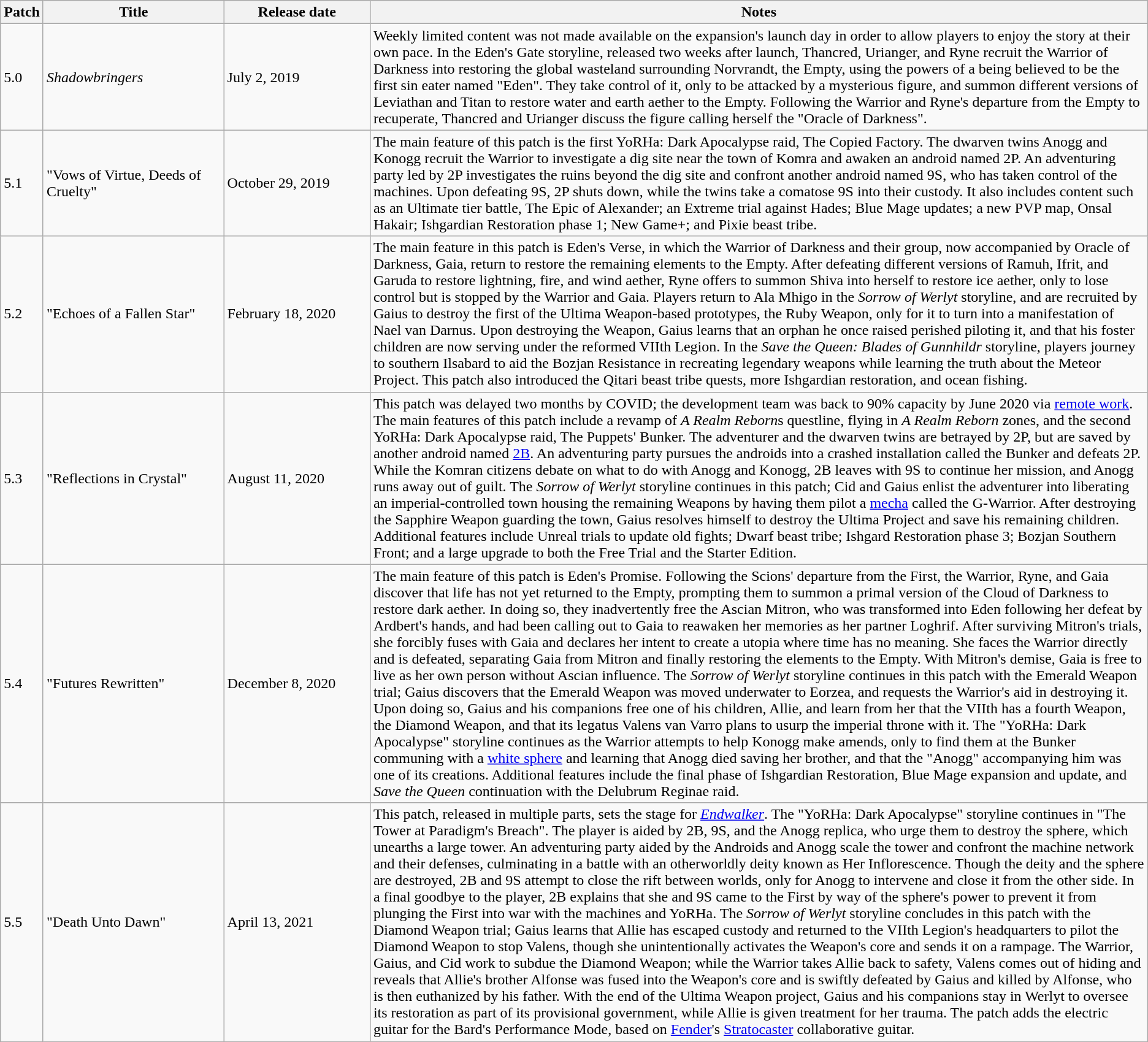<table class="wikitable">
<tr>
<th style="width:1%;">Patch</th>
<th style="width:16%;">Title</th>
<th style="width:13%;">Release date</th>
<th style="width:70%;">Notes</th>
</tr>
<tr>
<td>5.0</td>
<td><em>Shadowbringers</em></td>
<td>July 2, 2019</td>
<td>Weekly limited content was not made available on the expansion's launch day in order to allow players to enjoy the story at their own pace. In the Eden's Gate storyline, released two weeks after launch, Thancred, Urianger, and Ryne recruit the Warrior of Darkness into restoring the global wasteland surrounding Norvrandt, the Empty, using the powers of a being believed to be the first sin eater named "Eden". They take control of it, only to be attacked by a mysterious figure, and summon different versions of Leviathan and Titan to restore water and earth aether to the Empty. Following the Warrior and Ryne's departure from the Empty to recuperate, Thancred and Urianger discuss the figure calling herself the "Oracle of Darkness".</td>
</tr>
<tr>
<td>5.1</td>
<td>"Vows of Virtue, Deeds of Cruelty"</td>
<td>October 29, 2019</td>
<td>The main feature of this patch is the first YoRHa: Dark Apocalypse raid, The Copied Factory. The dwarven twins Anogg and Konogg recruit the Warrior to investigate a dig site near the town of Komra and awaken an android named 2P. An adventuring party led by 2P investigates the ruins beyond the dig site and confront another android named 9S, who has taken control of the machines. Upon defeating 9S, 2P shuts down, while the twins take a comatose 9S into their custody. It also includes content such as an Ultimate tier battle, The Epic of Alexander; an Extreme trial against Hades; Blue Mage updates; a new PVP map, Onsal Hakair; Ishgardian Restoration phase 1; New Game+; and Pixie beast tribe.</td>
</tr>
<tr>
<td>5.2</td>
<td>"Echoes of a Fallen Star"</td>
<td>February 18, 2020</td>
<td>The main feature in this patch is Eden's Verse, in which the Warrior of Darkness and their group, now accompanied by Oracle of Darkness, Gaia, return to restore the remaining elements to the Empty. After defeating different versions of Ramuh, Ifrit, and Garuda to restore lightning, fire, and wind aether, Ryne offers to summon Shiva into herself to restore ice aether, only to lose control but is stopped by the Warrior and Gaia. Players return to Ala Mhigo in the <em>Sorrow of Werlyt</em> storyline, and are recruited by Gaius to destroy the first of the Ultima Weapon-based prototypes, the Ruby Weapon, only for it to turn into a manifestation of Nael van Darnus. Upon destroying the Weapon, Gaius learns that an orphan he once raised perished piloting it, and that his foster children are now serving under the reformed VIIth Legion. In the <em>Save the Queen: Blades of Gunnhildr</em> storyline, players journey to southern Ilsabard to aid the Bozjan Resistance in recreating legendary weapons while learning the truth about the Meteor Project. This patch also introduced the Qitari beast tribe quests, more Ishgardian restoration, and ocean fishing.</td>
</tr>
<tr>
<td>5.3</td>
<td>"Reflections in Crystal"</td>
<td>August 11, 2020</td>
<td>This patch was delayed two months by COVID; the development team was back to 90% capacity by June 2020 via <a href='#'>remote work</a>. The main features of this patch include a revamp of <em>A Realm Reborn</em>s questline, flying in <em>A Realm Reborn</em> zones, and the second YoRHa: Dark Apocalypse raid, The Puppets' Bunker. The adventurer and the dwarven twins are betrayed by 2P, but are saved by another android named <a href='#'>2B</a>. An adventuring party pursues the androids into a crashed installation called the Bunker and defeats 2P. While the Komran citizens debate on what to do with Anogg and Konogg, 2B leaves with 9S to continue her mission, and Anogg runs away out of guilt. The <em>Sorrow of Werlyt</em> storyline continues in this patch; Cid and Gaius enlist the adventurer into liberating an imperial-controlled town housing the remaining Weapons by having them pilot a <a href='#'>mecha</a> called the G-Warrior. After destroying the Sapphire Weapon guarding the town, Gaius resolves himself to destroy the Ultima Project and save his remaining children. Additional features include Unreal trials to update old fights; Dwarf beast tribe; Ishgard Restoration phase 3; Bozjan Southern Front; and a large upgrade to both the Free Trial and the Starter Edition.</td>
</tr>
<tr>
<td>5.4</td>
<td>"Futures Rewritten"</td>
<td>December 8, 2020</td>
<td>The main feature of this patch is Eden's Promise. Following the Scions' departure from the First, the Warrior, Ryne, and Gaia discover that life has not yet returned to the Empty, prompting them to summon a primal version of the Cloud of Darkness to restore dark aether. In doing so, they inadvertently free the Ascian Mitron, who was transformed into Eden following her defeat by Ardbert's hands, and had been calling out to Gaia to reawaken her memories as her partner Loghrif. After surviving Mitron's trials, she forcibly fuses with Gaia and declares her intent to create a utopia where time has no meaning. She faces the Warrior directly and is defeated, separating Gaia from Mitron and finally restoring the elements to the Empty. With Mitron's demise, Gaia is free to live as her own person without Ascian influence. The <em>Sorrow of Werlyt</em> storyline continues in this patch with the Emerald Weapon trial; Gaius discovers that the Emerald Weapon was moved underwater to Eorzea, and requests the Warrior's aid in destroying it. Upon doing so, Gaius and his companions free one of his children, Allie, and learn from her that the VIIth has a fourth Weapon, the Diamond Weapon, and that its legatus Valens van Varro plans to usurp the imperial throne with it. The "YoRHa: Dark Apocalypse" storyline continues as the Warrior attempts to help Konogg make amends, only to find them at the Bunker communing with a <a href='#'>white sphere</a> and learning that Anogg died saving her brother, and that the "Anogg" accompanying him was one of its creations. Additional features include the final phase of Ishgardian Restoration, Blue Mage expansion and update, and <em>Save the Queen</em> continuation with the Delubrum Reginae raid.</td>
</tr>
<tr>
<td>5.5</td>
<td>"Death Unto Dawn"</td>
<td>April 13, 2021</td>
<td>This patch, released in multiple parts, sets the stage for <em><a href='#'>Endwalker</a></em>. The "YoRHa: Dark Apocalypse" storyline continues in "The Tower at Paradigm's Breach". The player is aided by 2B, 9S, and the Anogg replica, who urge them to destroy the sphere, which unearths a large tower. An adventuring party aided by the Androids and Anogg scale the tower and confront the machine network and their defenses, culminating in a battle with an otherworldly deity known as Her Inflorescence. Though the deity and the sphere are destroyed, 2B and 9S attempt to close the rift between worlds, only for Anogg to intervene and close it from the other side. In a final goodbye to the player, 2B explains that she and 9S came to the First by way of the sphere's power to prevent it from plunging the First into war with the machines and YoRHa. The <em>Sorrow of Werlyt</em> storyline concludes in this patch with the Diamond Weapon trial; Gaius learns that Allie has escaped custody and returned to the VIIth Legion's headquarters to pilot the Diamond Weapon to stop Valens, though she unintentionally activates the Weapon's core and sends it on a rampage. The Warrior, Gaius, and Cid work to subdue the Diamond Weapon; while the Warrior takes Allie back to safety, Valens comes out of hiding and reveals that Allie's brother Alfonse was fused into the Weapon's core and is swiftly defeated by Gaius and killed by Alfonse, who is then euthanized by his father. With the end of the Ultima Weapon project, Gaius and his companions stay in Werlyt to oversee its restoration as part of its provisional government, while Allie is given treatment for her trauma. The patch adds the electric guitar for the Bard's Performance Mode, based on <a href='#'>Fender</a>'s <a href='#'>Stratocaster</a> collaborative guitar.</td>
</tr>
</table>
